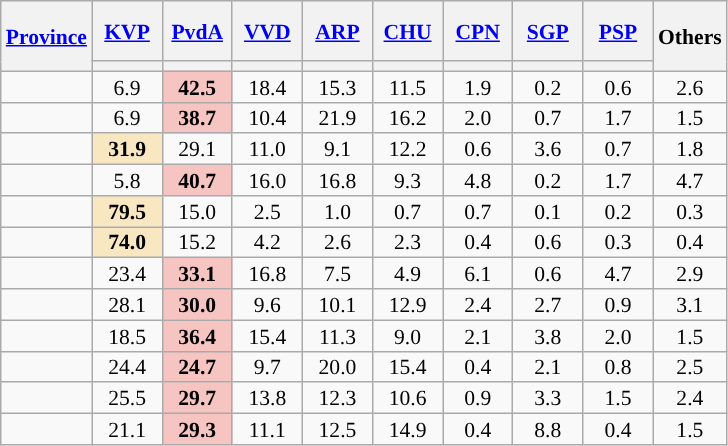<table class="wikitable sortable" style="text-align:center;font-size:90%;line-height:14px">
<tr style="height:40px;">
<th rowspan="2"><a href='#'>Province</a></th>
<th style="width:40px;"><a href='#'>KVP</a></th>
<th style="width:40px;"><a href='#'>PvdA</a></th>
<th style="width:40px;"><a href='#'>VVD</a></th>
<th style="width:40px;"><a href='#'>ARP</a></th>
<th style="width:40px;"><a href='#'>CHU</a></th>
<th style="width:40px;"><a href='#'>CPN</a></th>
<th style="width:40px;"><a href='#'>SGP</a></th>
<th style="width:40px;"><a href='#'>PSP</a></th>
<th style="width:40px;" rowspan="2">Others</th>
</tr>
<tr>
<th style="background:"></th>
<th style="background:"></th>
<th style="background:"></th>
<th style="background:"></th>
<th style="background:"></th>
<th style="background:"></th>
<th style="background:"></th>
<th style="background:"></th>
</tr>
<tr>
<td align="left"></td>
<td>6.9</td>
<td style="background:#F6C5C1;"><strong>42.5</strong></td>
<td>18.4</td>
<td>15.3</td>
<td>11.5</td>
<td>1.9</td>
<td>0.2</td>
<td>0.6</td>
<td>2.6</td>
</tr>
<tr>
<td align="left"></td>
<td>6.9</td>
<td style="background:#F6C5C1;"><strong>38.7</strong></td>
<td>10.4</td>
<td>21.9</td>
<td>16.2</td>
<td>2.0</td>
<td>0.7</td>
<td>1.7</td>
<td>1.5</td>
</tr>
<tr>
<td align="left"></td>
<td style="background:#f8e7c1;"><strong>31.9</strong></td>
<td>29.1</td>
<td>11.0</td>
<td>9.1</td>
<td>12.2</td>
<td>0.6</td>
<td>3.6</td>
<td>0.7</td>
<td>1.8</td>
</tr>
<tr>
<td align="left"></td>
<td>5.8</td>
<td style="background:#F6C5C1;"><strong>40.7</strong></td>
<td>16.0</td>
<td>16.8</td>
<td>9.3</td>
<td>4.8</td>
<td>0.2</td>
<td>1.7</td>
<td>4.7</td>
</tr>
<tr>
<td align="left"></td>
<td style="background:#f8e7c1;"><strong>79.5</strong></td>
<td>15.0</td>
<td>2.5</td>
<td>1.0</td>
<td>0.7</td>
<td>0.7</td>
<td>0.1</td>
<td>0.2</td>
<td>0.3</td>
</tr>
<tr>
<td align="left"></td>
<td style="background:#f8e7c1;"><strong>74.0</strong></td>
<td>15.2</td>
<td>4.2</td>
<td>2.6</td>
<td>2.3</td>
<td>0.4</td>
<td>0.6</td>
<td>0.3</td>
<td>0.4</td>
</tr>
<tr>
<td align="left"></td>
<td>23.4</td>
<td style="background:#F6C5C1;"><strong>33.1</strong></td>
<td>16.8</td>
<td>7.5</td>
<td>4.9</td>
<td>6.1</td>
<td>0.6</td>
<td>4.7</td>
<td>2.9</td>
</tr>
<tr>
<td align="left"></td>
<td>28.1</td>
<td style="background:#F6C5C1;"><strong>30.0</strong></td>
<td>9.6</td>
<td>10.1</td>
<td>12.9</td>
<td>2.4</td>
<td>2.7</td>
<td>0.9</td>
<td>3.1</td>
</tr>
<tr>
<td align="left"></td>
<td>18.5</td>
<td style="background:#F6C5C1;"><strong>36.4</strong></td>
<td>15.4</td>
<td>11.3</td>
<td>9.0</td>
<td>2.1</td>
<td>3.8</td>
<td>2.0</td>
<td>1.5</td>
</tr>
<tr>
<td align="left"></td>
<td>24.4</td>
<td style="background:#F6C5C1;"><strong>24.7</strong></td>
<td>9.7</td>
<td>20.0</td>
<td>15.4</td>
<td>0.4</td>
<td>2.1</td>
<td>0.8</td>
<td>2.5</td>
</tr>
<tr>
<td align="left"></td>
<td>25.5</td>
<td style="background:#F6C5C1;"><strong>29.7</strong></td>
<td>13.8</td>
<td>12.3</td>
<td>10.6</td>
<td>0.9</td>
<td>3.3</td>
<td>1.5</td>
<td>2.4</td>
</tr>
<tr>
<td align="left"></td>
<td>21.1</td>
<td style="background:#F6C5C1;"><strong>29.3</strong></td>
<td>11.1</td>
<td>12.5</td>
<td>14.9</td>
<td>0.4</td>
<td>8.8</td>
<td>0.4</td>
<td>1.5</td>
</tr>
</table>
